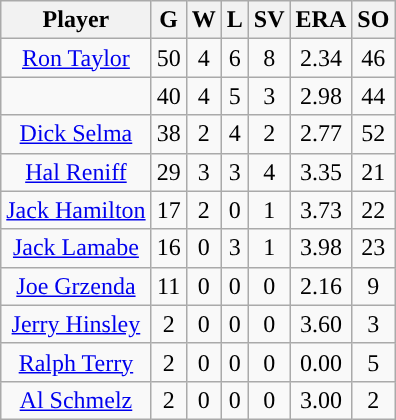<table class="wikitable sortable">
<tr>
<th>Player</th>
<th>G</th>
<th>W</th>
<th>L</th>
<th>SV</th>
<th>ERA</th>
<th>SO</th>
</tr>
<tr align="center">
<td><a href='#'>Ron Taylor</a></td>
<td>50</td>
<td>4</td>
<td>6</td>
<td>8</td>
<td>2.34</td>
<td>46</td>
</tr>
<tr align=center>
<td></td>
<td>40</td>
<td>4</td>
<td>5</td>
<td>3</td>
<td>2.98</td>
<td>44</td>
</tr>
<tr align="center">
<td><a href='#'>Dick Selma</a></td>
<td>38</td>
<td>2</td>
<td>4</td>
<td>2</td>
<td>2.77</td>
<td>52</td>
</tr>
<tr align=center>
<td><a href='#'>Hal Reniff</a></td>
<td>29</td>
<td>3</td>
<td>3</td>
<td>4</td>
<td>3.35</td>
<td>21</td>
</tr>
<tr align=center>
<td><a href='#'>Jack Hamilton</a></td>
<td>17</td>
<td>2</td>
<td>0</td>
<td>1</td>
<td>3.73</td>
<td>22</td>
</tr>
<tr align=center>
<td><a href='#'>Jack Lamabe</a></td>
<td>16</td>
<td>0</td>
<td>3</td>
<td>1</td>
<td>3.98</td>
<td>23</td>
</tr>
<tr align=center>
<td><a href='#'>Joe Grzenda</a></td>
<td>11</td>
<td>0</td>
<td>0</td>
<td>0</td>
<td>2.16</td>
<td>9</td>
</tr>
<tr align=center>
<td><a href='#'>Jerry Hinsley</a></td>
<td>2</td>
<td>0</td>
<td>0</td>
<td>0</td>
<td>3.60</td>
<td>3</td>
</tr>
<tr align=center>
<td><a href='#'>Ralph Terry</a></td>
<td>2</td>
<td>0</td>
<td>0</td>
<td>0</td>
<td>0.00</td>
<td>5</td>
</tr>
<tr align=center>
<td><a href='#'>Al Schmelz</a></td>
<td>2</td>
<td>0</td>
<td>0</td>
<td>0</td>
<td>3.00</td>
<td>2</td>
</tr>
</table>
